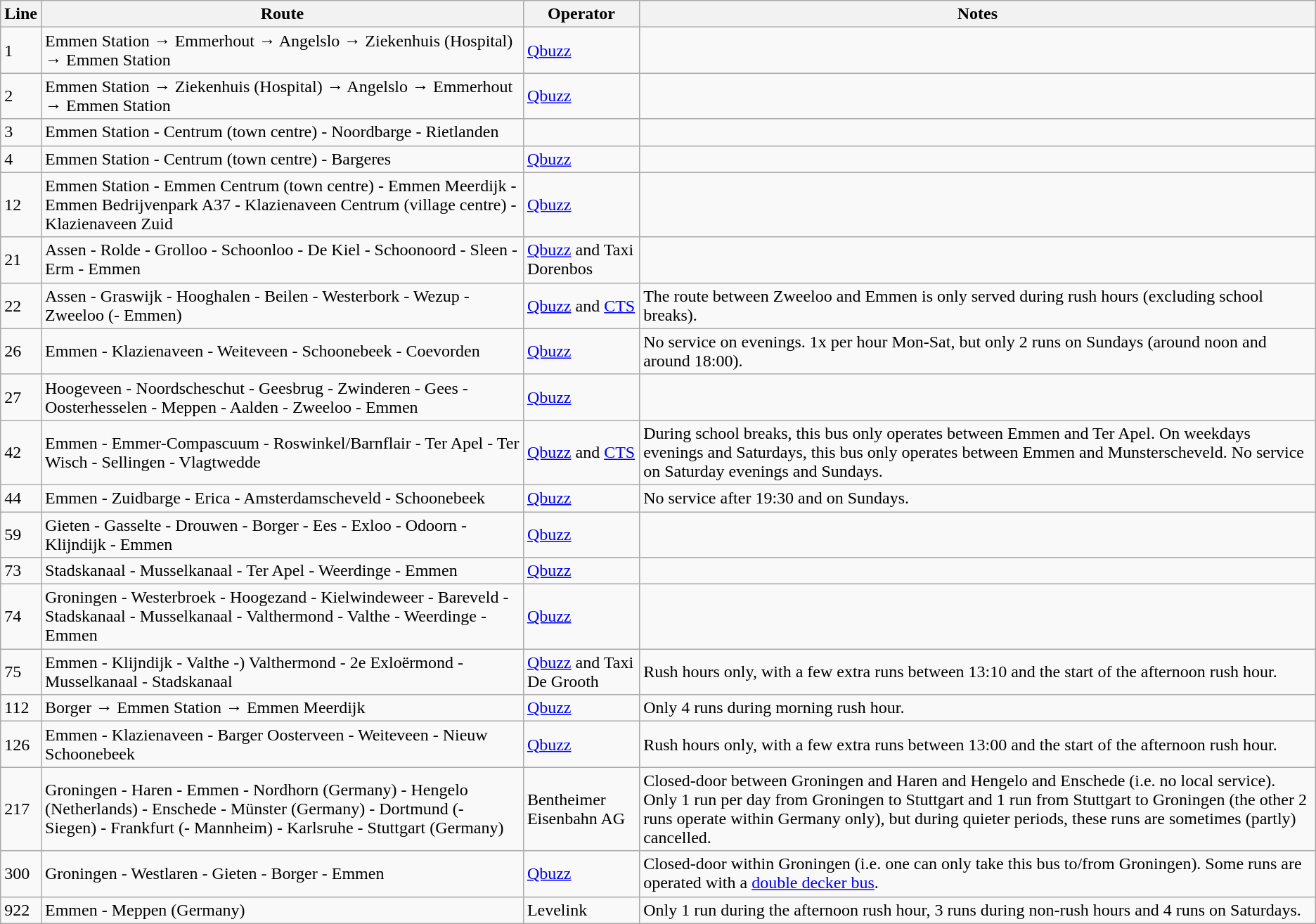<table class="wikitable">
<tr>
<th>Line</th>
<th>Route</th>
<th>Operator</th>
<th>Notes</th>
</tr>
<tr>
<td>1</td>
<td>Emmen Station → Emmerhout → Angelslo → Ziekenhuis (Hospital) → Emmen Station</td>
<td><a href='#'>Qbuzz</a></td>
<td></td>
</tr>
<tr>
<td>2</td>
<td>Emmen Station → Ziekenhuis (Hospital) → Angelslo → Emmerhout → Emmen Station</td>
<td><a href='#'>Qbuzz</a></td>
<td></td>
</tr>
<tr>
<td>3</td>
<td>Emmen Station - Centrum (town centre) - Noordbarge - Rietlanden</td>
<td></td>
</tr>
<tr>
<td>4</td>
<td>Emmen Station - Centrum (town centre) - Bargeres</td>
<td><a href='#'>Qbuzz</a></td>
<td></td>
</tr>
<tr>
<td>12</td>
<td>Emmen Station - Emmen Centrum (town centre) - Emmen Meerdijk - Emmen Bedrijvenpark A37 - Klazienaveen Centrum (village centre) - Klazienaveen Zuid</td>
<td><a href='#'>Qbuzz</a></td>
<td></td>
</tr>
<tr>
<td>21</td>
<td>Assen - Rolde - Grolloo - Schoonloo - De Kiel - Schoonoord - Sleen - Erm - Emmen</td>
<td><a href='#'>Qbuzz</a> and Taxi Dorenbos</td>
<td></td>
</tr>
<tr>
<td>22</td>
<td>Assen - Graswijk - Hooghalen - Beilen - Westerbork - Wezup - Zweeloo (- Emmen)</td>
<td><a href='#'>Qbuzz</a> and <a href='#'>CTS</a></td>
<td>The route between Zweeloo and Emmen is only served during rush hours (excluding school breaks).</td>
</tr>
<tr>
<td>26</td>
<td>Emmen - Klazienaveen - Weiteveen - Schoonebeek - Coevorden</td>
<td><a href='#'>Qbuzz</a></td>
<td>No service on evenings. 1x per hour Mon-Sat, but only 2 runs on Sundays (around noon and around 18:00).</td>
</tr>
<tr>
<td>27</td>
<td>Hoogeveen - Noordscheschut - Geesbrug - Zwinderen - Gees - Oosterhesselen - Meppen - Aalden - Zweeloo - Emmen</td>
<td><a href='#'>Qbuzz</a></td>
<td></td>
</tr>
<tr>
<td>42</td>
<td>Emmen - Emmer-Compascuum - Roswinkel/Barnflair - Ter Apel - Ter Wisch - Sellingen - Vlagtwedde</td>
<td><a href='#'>Qbuzz</a> and <a href='#'>CTS</a></td>
<td>During school breaks, this bus only operates between Emmen and Ter Apel. On weekdays evenings and Saturdays, this bus only operates between Emmen and Munsterscheveld. No service on Saturday evenings and Sundays.</td>
</tr>
<tr>
<td>44</td>
<td>Emmen - Zuidbarge - Erica - Amsterdamscheveld - Schoonebeek</td>
<td><a href='#'>Qbuzz</a></td>
<td>No service after 19:30 and on Sundays.</td>
</tr>
<tr>
<td>59</td>
<td>Gieten - Gasselte - Drouwen - Borger - Ees - Exloo - Odoorn - Klijndijk - Emmen</td>
<td><a href='#'>Qbuzz</a></td>
<td></td>
</tr>
<tr>
<td>73</td>
<td>Stadskanaal - Musselkanaal - Ter Apel - Weerdinge - Emmen</td>
<td><a href='#'>Qbuzz</a></td>
<td></td>
</tr>
<tr>
<td>74</td>
<td>Groningen - Westerbroek - Hoogezand - Kielwindeweer - Bareveld - Stadskanaal - Musselkanaal - Valthermond - Valthe - Weerdinge - Emmen</td>
<td><a href='#'>Qbuzz</a></td>
<td></td>
</tr>
<tr>
<td>75</td>
<td>Emmen - Klijndijk - Valthe -) Valthermond - 2e Exloërmond - Musselkanaal - Stadskanaal</td>
<td><a href='#'>Qbuzz</a> and Taxi De Grooth</td>
<td>Rush hours only, with a few extra runs between 13:10 and the start of the afternoon rush hour.</td>
</tr>
<tr>
<td>112</td>
<td>Borger → Emmen Station → Emmen Meerdijk</td>
<td><a href='#'>Qbuzz</a></td>
<td>Only 4 runs during morning rush hour.</td>
</tr>
<tr>
<td>126</td>
<td>Emmen - Klazienaveen - Barger Oosterveen - Weiteveen - Nieuw Schoonebeek</td>
<td><a href='#'>Qbuzz</a></td>
<td>Rush hours only, with a few extra runs between 13:00 and the start of the afternoon rush hour.</td>
</tr>
<tr>
<td>217</td>
<td>Groningen - Haren - Emmen - Nordhorn (Germany) - Hengelo (Netherlands) - Enschede - Münster (Germany) - Dortmund (- Siegen) - Frankfurt (- Mannheim) - Karlsruhe - Stuttgart (Germany)</td>
<td>Bentheimer Eisenbahn AG</td>
<td>Closed-door between Groningen and Haren and Hengelo and Enschede (i.e. no local service). Only 1 run per day from Groningen to Stuttgart and 1 run from Stuttgart to Groningen (the other 2 runs operate within Germany only), but during quieter periods, these runs are sometimes (partly) cancelled.</td>
</tr>
<tr>
<td>300</td>
<td>Groningen - Westlaren - Gieten - Borger - Emmen</td>
<td><a href='#'>Qbuzz</a></td>
<td>Closed-door within Groningen (i.e. one can only take this bus to/from Groningen). Some runs are operated with a <a href='#'>double decker bus</a>.</td>
</tr>
<tr>
<td>922</td>
<td>Emmen - Meppen (Germany)</td>
<td>Levelink</td>
<td>Only 1 run during the afternoon rush hour, 3 runs during non-rush hours and 4 runs on Saturdays.</td>
</tr>
</table>
